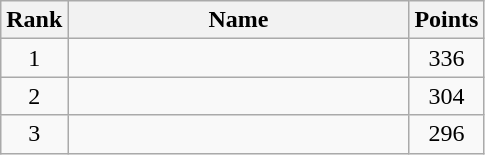<table class="wikitable" border="1" style="text-align:center">
<tr>
<th width=30>Rank</th>
<th width=220>Name</th>
<th width=25>Points</th>
</tr>
<tr>
<td>1</td>
<td align="left"></td>
<td>336</td>
</tr>
<tr>
<td>2</td>
<td align="left"></td>
<td>304</td>
</tr>
<tr>
<td>3</td>
<td align="left"></td>
<td>296</td>
</tr>
</table>
